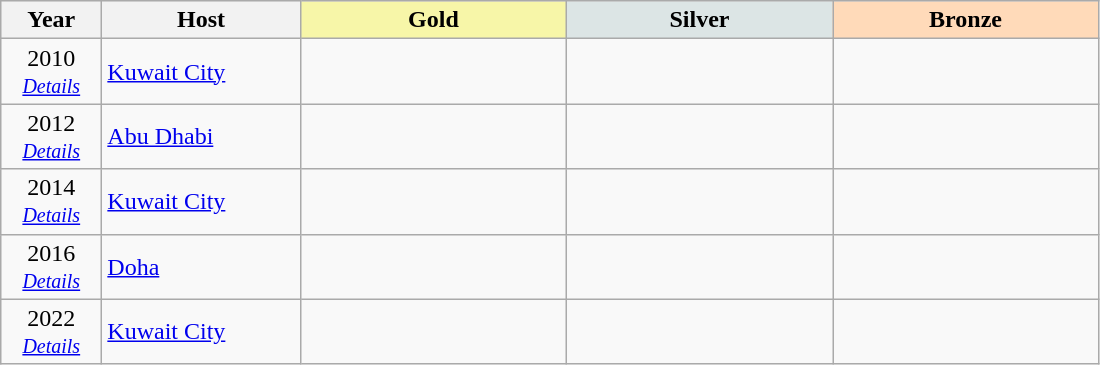<table class="wikitable sortable">
<tr bgcolor="#efefef" align="left">
<th width=60>Year</th>
<th width=125>Host</th>
<th width=170 style="background-color: #F7F6A8;"> Gold</th>
<th width=170 style="background-color: #DCE5E5;"> Silver</th>
<th width=170 style="background-color: #FFDAB9;"> Bronze</th>
</tr>
<tr>
<td align="center">2010<br><small><em><a href='#'>Details</a></em></small></td>
<td> <a href='#'>Kuwait City</a></td>
<td></td>
<td></td>
<td></td>
</tr>
<tr>
<td align="center">2012<br><small><em><a href='#'>Details</a></em></small></td>
<td> <a href='#'>Abu Dhabi</a></td>
<td></td>
<td></td>
<td></td>
</tr>
<tr>
<td align="center">2014<br><small><em><a href='#'>Details</a></em></small></td>
<td> <a href='#'>Kuwait City</a></td>
<td></td>
<td></td>
<td></td>
</tr>
<tr>
<td align="center">2016<br><small><em><a href='#'>Details</a></em></small></td>
<td> <a href='#'>Doha</a></td>
<td></td>
<td></td>
<td></td>
</tr>
<tr>
<td align="center">2022<br><small><em><a href='#'>Details</a></em></small></td>
<td> <a href='#'>Kuwait City</a></td>
<td></td>
<td></td>
<td></td>
</tr>
</table>
